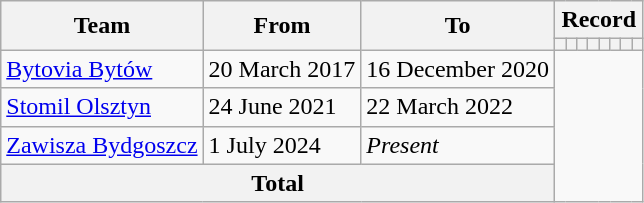<table class="wikitable" style="text-align: center;">
<tr>
<th rowspan="2">Team</th>
<th rowspan="2">From</th>
<th rowspan="2">To</th>
<th colspan="8">Record</th>
</tr>
<tr>
<th></th>
<th></th>
<th></th>
<th></th>
<th></th>
<th></th>
<th></th>
<th></th>
</tr>
<tr>
<td align=left><a href='#'>Bytovia Bytów</a></td>
<td align=left>20 March 2017</td>
<td align=left>16 December 2020<br></td>
</tr>
<tr>
<td align=left><a href='#'>Stomil Olsztyn</a></td>
<td align=left>24 June 2021</td>
<td align=left>22 March 2022<br></td>
</tr>
<tr>
<td align=left><a href='#'>Zawisza Bydgoszcz</a></td>
<td align=left>1 July 2024</td>
<td align=left><em>Present</em><br></td>
</tr>
<tr>
<th colspan="3">Total<br></th>
</tr>
</table>
